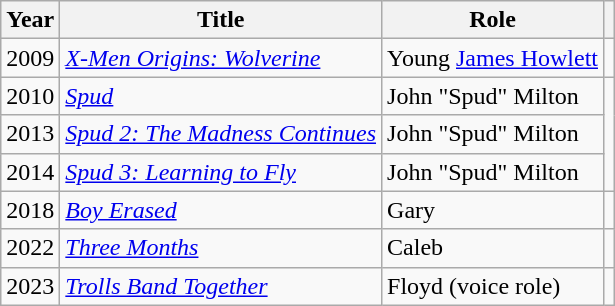<table class="wikitable sortable">
<tr>
<th>Year</th>
<th>Title</th>
<th>Role</th>
<th class="unsortable"></th>
</tr>
<tr>
<td>2009</td>
<td><em><a href='#'>X-Men Origins: Wolverine</a></em></td>
<td>Young <a href='#'>James Howlett</a></td>
<td></td>
</tr>
<tr>
<td>2010</td>
<td><em><a href='#'>Spud</a></em></td>
<td>John "Spud" Milton</td>
<td rowspan="3"></td>
</tr>
<tr>
<td>2013</td>
<td><em><a href='#'>Spud 2: The Madness Continues</a></em></td>
<td>John "Spud" Milton</td>
</tr>
<tr>
<td>2014</td>
<td><em><a href='#'>Spud 3: Learning to Fly</a></em></td>
<td>John "Spud" Milton</td>
</tr>
<tr>
<td>2018</td>
<td><em><a href='#'>Boy Erased</a></em></td>
<td>Gary</td>
<td></td>
</tr>
<tr>
<td>2022</td>
<td><em><a href='#'>Three Months</a></em></td>
<td>Caleb</td>
<td></td>
</tr>
<tr>
<td>2023</td>
<td><em><a href='#'>Trolls Band Together</a></em></td>
<td>Floyd (voice role)</td>
<td></td>
</tr>
</table>
